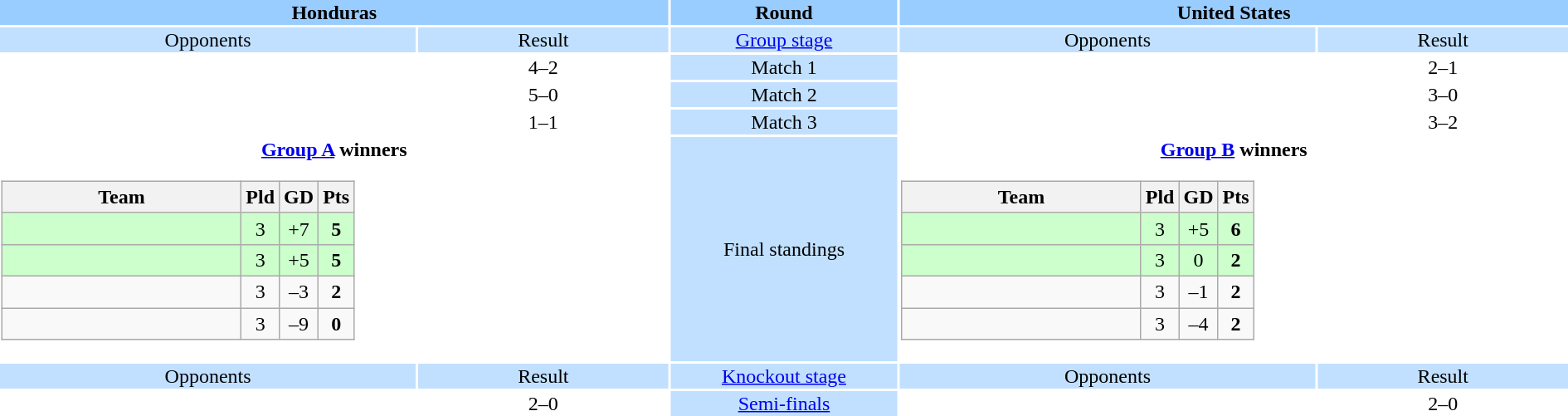<table style="width:100%; text-align:center">
<tr style="vertical-align:top; background:#99CCFF">
<th colspan="2">Honduras</th>
<th>Round</th>
<th colspan="2">United States</th>
</tr>
<tr style="vertical-align:top; background:#C1E0FF">
<td>Opponents</td>
<td>Result</td>
<td><a href='#'>Group stage</a></td>
<td>Opponents</td>
<td>Result</td>
</tr>
<tr>
<td align="left"></td>
<td>4–2</td>
<td style="background:#C1E0FF">Match 1</td>
<td align="left"></td>
<td>2–1</td>
</tr>
<tr>
<td align="left"></td>
<td>5–0</td>
<td style="background:#C1E0FF">Match 2</td>
<td align="left"></td>
<td>3–0</td>
</tr>
<tr>
<td align="left"></td>
<td>1–1</td>
<td style="background:#C1E0FF">Match 3</td>
<td align="left"></td>
<td>3–2</td>
</tr>
<tr>
<td colspan="2" style="text-align:center"><strong><a href='#'>Group A</a> winners</strong><br><table class="wikitable" style="text-align: center;">
<tr>
<th width=185>Team</th>
<th width=20>Pld</th>
<th width=20>GD</th>
<th width=20>Pts</th>
</tr>
<tr style="background:#cfc;">
<td align=left><strong></strong></td>
<td>3</td>
<td>+7</td>
<td><strong>5</strong></td>
</tr>
<tr style="background:#cfc;">
<td align=left></td>
<td>3</td>
<td>+5</td>
<td><strong>5</strong></td>
</tr>
<tr>
<td align=left></td>
<td>3</td>
<td>–3</td>
<td><strong>2</strong></td>
</tr>
<tr>
<td align=left></td>
<td>3</td>
<td>–9</td>
<td><strong>0</strong></td>
</tr>
</table>
</td>
<td style="background:#C1E0FF">Final standings</td>
<td colspan="2" style="text-align:center"><strong><a href='#'>Group B</a> winners</strong><br><table class="wikitable" style="text-align: center;">
<tr>
<th width=185>Team</th>
<th width=20>Pld</th>
<th width=20>GD</th>
<th width=20>Pts</th>
</tr>
<tr style="background:#cfc;">
<td align=left><strong></strong></td>
<td>3</td>
<td>+5</td>
<td><strong>6</strong></td>
</tr>
<tr style="background:#cfc;">
<td align=left></td>
<td>3</td>
<td>0</td>
<td><strong>2</strong></td>
</tr>
<tr>
<td align=left></td>
<td>3</td>
<td>–1</td>
<td><strong>2</strong></td>
</tr>
<tr>
<td align=left></td>
<td>3</td>
<td>–4</td>
<td><strong>2</strong></td>
</tr>
</table>
</td>
</tr>
<tr style="vertical-align:top; background:#C1E0FF">
<td>Opponents</td>
<td>Result</td>
<td><a href='#'>Knockout stage</a></td>
<td>Opponents</td>
<td>Result</td>
</tr>
<tr>
<td align="left"></td>
<td>2–0</td>
<td style="background:#C1E0FF"><a href='#'>Semi-finals</a></td>
<td align="left"></td>
<td>2–0</td>
</tr>
</table>
